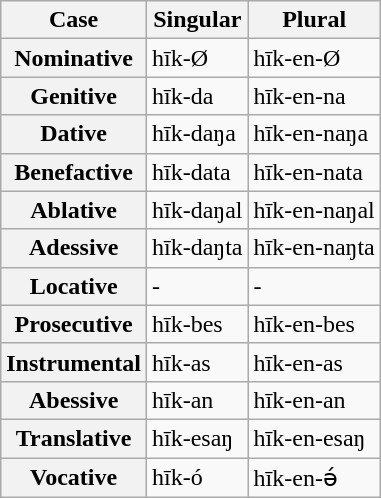<table class="wikitable">
<tr>
<th>Case</th>
<th>Singular</th>
<th>Plural</th>
</tr>
<tr>
<th>Nominative</th>
<td>hīk-Ø</td>
<td>hīk-en-Ø</td>
</tr>
<tr>
<th>Genitive</th>
<td>hīk-da</td>
<td>hīk-en-na</td>
</tr>
<tr>
<th>Dative</th>
<td>hīk-daŋa</td>
<td>hīk-en-naŋa</td>
</tr>
<tr>
<th>Benefactive</th>
<td>hīk-data</td>
<td>hīk-en-nata</td>
</tr>
<tr>
<th>Ablative</th>
<td>hīk-daŋal</td>
<td>hīk-en-naŋal</td>
</tr>
<tr>
<th>Adessive</th>
<td>hīk-daŋta</td>
<td>hīk-en-naŋta</td>
</tr>
<tr>
<th>Locative</th>
<td>-</td>
<td>-</td>
</tr>
<tr>
<th>Prosecutive</th>
<td>hīk-bes</td>
<td>hīk-en-bes</td>
</tr>
<tr>
<th>Instrumental</th>
<td>hīk-as</td>
<td>hīk-en-as</td>
</tr>
<tr>
<th>Abessive</th>
<td>hīk-an</td>
<td>hīk-en-an</td>
</tr>
<tr>
<th>Translative</th>
<td>hīk-esaŋ</td>
<td>hīk-en-esaŋ</td>
</tr>
<tr>
<th>Vocative</th>
<td>hīk-ó</td>
<td>hīk-en-ə́</td>
</tr>
</table>
